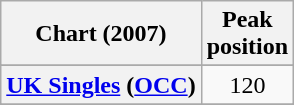<table class="wikitable sortable plainrowheaders" style="text-align:center;">
<tr>
<th scope="col">Chart (2007)</th>
<th scope="col">Peak<br>position</th>
</tr>
<tr>
</tr>
<tr>
</tr>
<tr>
</tr>
<tr>
<th scope="row"><a href='#'>UK Singles</a> (<a href='#'>OCC</a>)</th>
<td>120</td>
</tr>
<tr>
</tr>
<tr>
</tr>
<tr>
</tr>
<tr>
</tr>
<tr>
</tr>
</table>
